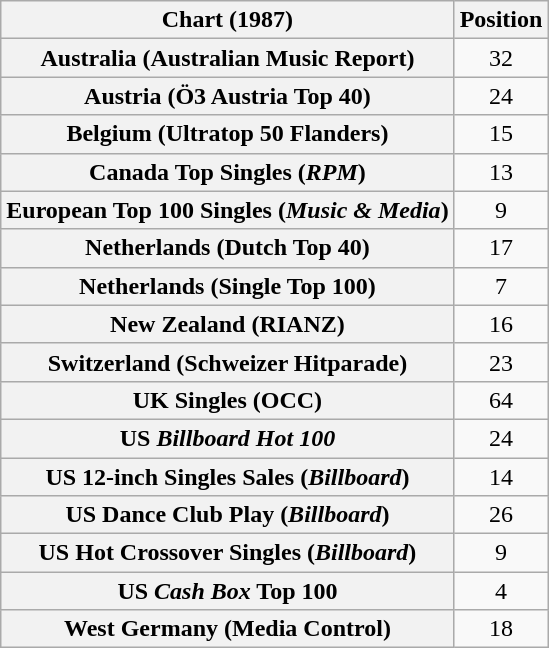<table class="wikitable sortable plainrowheaders" style="text-align:center">
<tr>
<th scope="col">Chart (1987)</th>
<th scope="col">Position</th>
</tr>
<tr>
<th scope="row">Australia (Australian Music Report)</th>
<td>32</td>
</tr>
<tr>
<th scope="row">Austria (Ö3 Austria Top 40)</th>
<td>24</td>
</tr>
<tr>
<th scope="row">Belgium (Ultratop 50 Flanders)</th>
<td>15</td>
</tr>
<tr>
<th scope="row">Canada Top Singles (<em>RPM</em>)</th>
<td>13</td>
</tr>
<tr>
<th scope="row">European Top 100 Singles (<em>Music & Media</em>)</th>
<td>9</td>
</tr>
<tr>
<th scope="row">Netherlands (Dutch Top 40)</th>
<td>17</td>
</tr>
<tr>
<th scope="row">Netherlands (Single Top 100)</th>
<td>7</td>
</tr>
<tr>
<th scope="row">New Zealand (RIANZ)</th>
<td>16</td>
</tr>
<tr>
<th scope="row">Switzerland (Schweizer Hitparade)</th>
<td>23</td>
</tr>
<tr>
<th scope="row">UK Singles (OCC)</th>
<td>64</td>
</tr>
<tr>
<th scope="row">US <em>Billboard Hot 100</em></th>
<td>24</td>
</tr>
<tr>
<th scope="row">US 12-inch Singles Sales (<em>Billboard</em>)</th>
<td>14</td>
</tr>
<tr>
<th scope="row">US Dance Club Play (<em>Billboard</em>)</th>
<td>26</td>
</tr>
<tr>
<th scope="row">US Hot Crossover Singles (<em>Billboard</em>)</th>
<td>9</td>
</tr>
<tr>
<th scope="row">US <em>Cash Box</em> Top 100</th>
<td>4</td>
</tr>
<tr>
<th scope="row">West Germany (Media Control)</th>
<td>18</td>
</tr>
</table>
